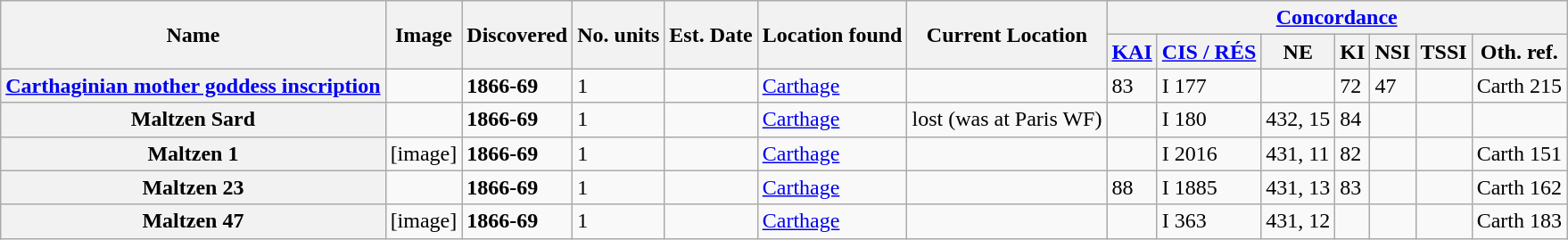<table class="wikitable sortable">
<tr>
<th rowspan=2>Name</th>
<th rowspan="2">Image</th>
<th ! rowspan="2"><strong>Discovered</strong></th>
<th rowspan="2">No. units</th>
<th rowspan="2">Est. Date</th>
<th rowspan="2">Location found</th>
<th rowspan="2">Current Location</th>
<th colspan="7"><a href='#'>Concordance</a></th>
</tr>
<tr>
<th><a href='#'>KAI</a></th>
<th><a href='#'>CIS / RÉS</a></th>
<th>NE</th>
<th>KI</th>
<th>NSI</th>
<th>TSSI</th>
<th>Oth. ref.</th>
</tr>
<tr>
<th><a href='#'>Carthaginian mother goddess inscription</a></th>
<td></td>
<td><strong>1866-69</strong></td>
<td>1</td>
<td></td>
<td><a href='#'>Carthage</a></td>
<td></td>
<td>83</td>
<td>I 177</td>
<td></td>
<td>72</td>
<td>47</td>
<td></td>
<td>Carth 215</td>
</tr>
<tr>
<th>Maltzen Sard</th>
<td></td>
<td><strong>1866-69</strong></td>
<td>1</td>
<td></td>
<td><a href='#'>Carthage</a></td>
<td>lost (was at Paris WF)</td>
<td></td>
<td>I 180</td>
<td>432, 15</td>
<td>84</td>
<td></td>
<td></td>
<td></td>
</tr>
<tr>
<th>Maltzen 1</th>
<td>[image]</td>
<td><strong>1866-69</strong></td>
<td>1</td>
<td></td>
<td><a href='#'>Carthage</a></td>
<td></td>
<td></td>
<td>I 2016</td>
<td>431, 11</td>
<td>82</td>
<td></td>
<td></td>
<td>Carth 151</td>
</tr>
<tr>
<th>Maltzen 23</th>
<td></td>
<td><strong>1866-69</strong></td>
<td>1</td>
<td></td>
<td><a href='#'>Carthage</a></td>
<td></td>
<td>88</td>
<td>I 1885</td>
<td>431, 13</td>
<td>83</td>
<td></td>
<td></td>
<td>Carth 162</td>
</tr>
<tr>
<th>Maltzen 47</th>
<td>[image]</td>
<td><strong>1866-69</strong></td>
<td>1</td>
<td></td>
<td><a href='#'>Carthage</a></td>
<td></td>
<td></td>
<td>I 363</td>
<td>431, 12</td>
<td></td>
<td></td>
<td></td>
<td>Carth 183</td>
</tr>
</table>
